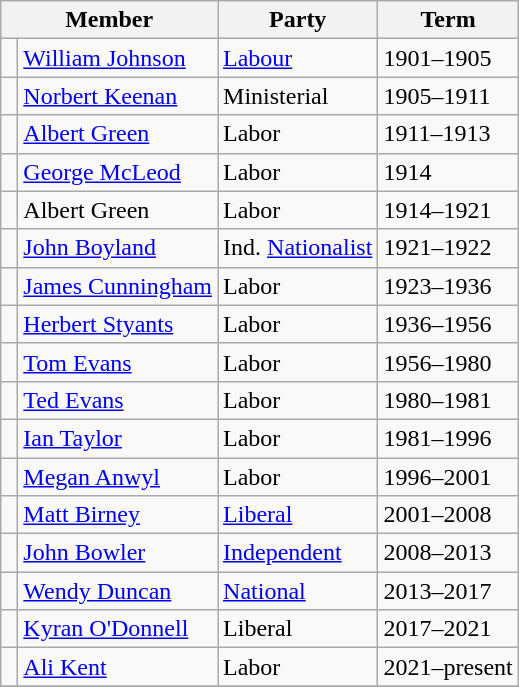<table class="wikitable">
<tr>
<th colspan="2">Member</th>
<th>Party</th>
<th>Term</th>
</tr>
<tr>
<td> </td>
<td><a href='#'>William Johnson</a></td>
<td><a href='#'>Labour</a></td>
<td>1901–1905</td>
</tr>
<tr>
<td> </td>
<td><a href='#'>Norbert Keenan</a></td>
<td>Ministerial</td>
<td>1905–1911</td>
</tr>
<tr>
<td> </td>
<td><a href='#'>Albert Green</a></td>
<td>Labor</td>
<td>1911–1913</td>
</tr>
<tr>
<td> </td>
<td><a href='#'>George McLeod</a></td>
<td>Labor</td>
<td>1914</td>
</tr>
<tr>
<td> </td>
<td>Albert Green</td>
<td>Labor</td>
<td>1914–1921</td>
</tr>
<tr>
<td> </td>
<td><a href='#'>John Boyland</a></td>
<td>Ind. <a href='#'>Nationalist</a></td>
<td>1921–1922</td>
</tr>
<tr>
<td> </td>
<td><a href='#'>James Cunningham</a></td>
<td>Labor</td>
<td>1923–1936</td>
</tr>
<tr>
<td> </td>
<td><a href='#'>Herbert Styants</a></td>
<td>Labor</td>
<td>1936–1956</td>
</tr>
<tr>
<td> </td>
<td><a href='#'>Tom Evans</a></td>
<td>Labor</td>
<td>1956–1980</td>
</tr>
<tr>
<td> </td>
<td><a href='#'>Ted Evans</a></td>
<td>Labor</td>
<td>1980–1981</td>
</tr>
<tr>
<td> </td>
<td><a href='#'>Ian Taylor</a></td>
<td>Labor</td>
<td>1981–1996</td>
</tr>
<tr>
<td> </td>
<td><a href='#'>Megan Anwyl</a></td>
<td>Labor</td>
<td>1996–2001</td>
</tr>
<tr>
<td> </td>
<td><a href='#'>Matt Birney</a></td>
<td><a href='#'>Liberal</a></td>
<td>2001–2008</td>
</tr>
<tr>
<td> </td>
<td><a href='#'>John Bowler</a></td>
<td><a href='#'>Independent</a></td>
<td>2008–2013</td>
</tr>
<tr>
<td> </td>
<td><a href='#'>Wendy Duncan</a></td>
<td><a href='#'>National</a></td>
<td>2013–2017</td>
</tr>
<tr>
<td> </td>
<td><a href='#'>Kyran O'Donnell</a></td>
<td>Liberal</td>
<td>2017–2021</td>
</tr>
<tr>
<td> </td>
<td><a href='#'>Ali Kent</a></td>
<td>Labor</td>
<td>2021–present</td>
</tr>
<tr>
</tr>
</table>
